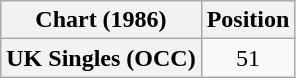<table class="wikitable plainrowheaders">
<tr>
<th>Chart (1986)</th>
<th>Position</th>
</tr>
<tr>
<th scope="row">UK Singles (OCC)</th>
<td align="center">51</td>
</tr>
</table>
